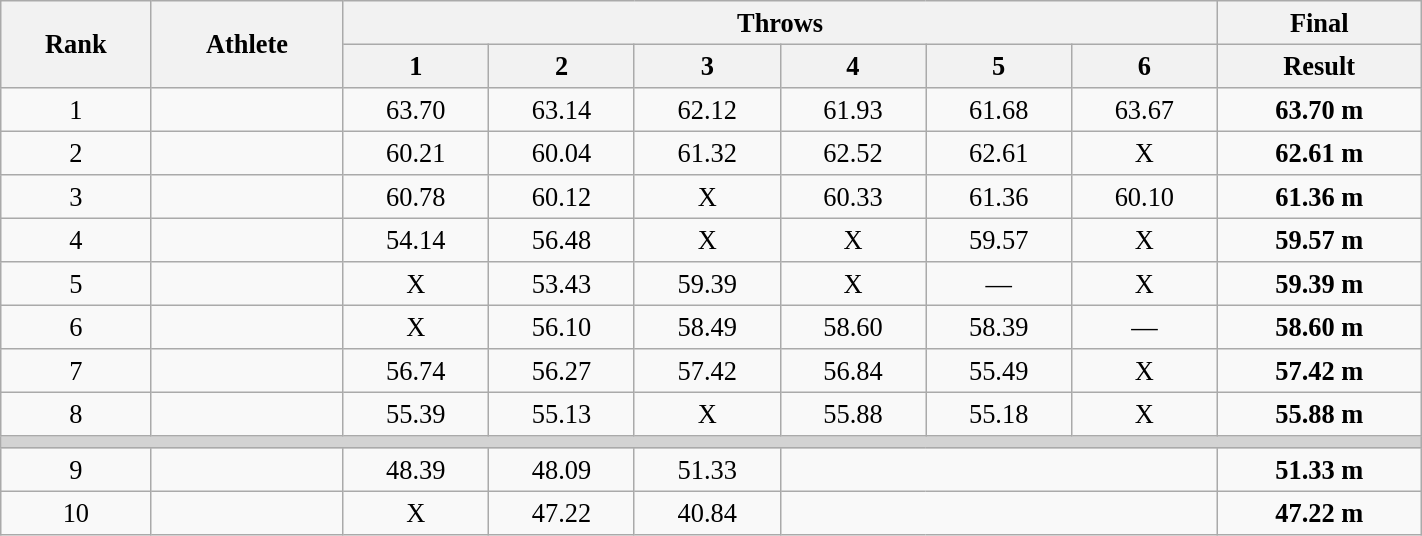<table class="wikitable" style=" text-align:center; font-size:110%;" width="75%">
<tr>
<th rowspan="2">Rank</th>
<th rowspan="2">Athlete</th>
<th colspan="6">Throws</th>
<th>Final</th>
</tr>
<tr>
<th>1</th>
<th>2</th>
<th>3</th>
<th>4</th>
<th>5</th>
<th>6</th>
<th>Result</th>
</tr>
<tr>
<td>1</td>
<td align=left></td>
<td>63.70</td>
<td>63.14</td>
<td>62.12</td>
<td>61.93</td>
<td>61.68</td>
<td>63.67</td>
<td><strong>63.70 m</strong></td>
</tr>
<tr>
<td>2</td>
<td align=left></td>
<td>60.21</td>
<td>60.04</td>
<td>61.32</td>
<td>62.52</td>
<td>62.61</td>
<td>X</td>
<td><strong>62.61 m   </strong></td>
</tr>
<tr>
<td>3</td>
<td align=left></td>
<td>60.78</td>
<td>60.12</td>
<td>X</td>
<td>60.33</td>
<td>61.36</td>
<td>60.10</td>
<td><strong>61.36 m</strong></td>
</tr>
<tr>
<td>4</td>
<td align=left></td>
<td>54.14</td>
<td>56.48</td>
<td>X</td>
<td>X</td>
<td>59.57</td>
<td>X</td>
<td><strong>59.57 m</strong></td>
</tr>
<tr>
<td>5</td>
<td align=left></td>
<td>X</td>
<td>53.43</td>
<td>59.39</td>
<td>X</td>
<td>—</td>
<td>X</td>
<td><strong>59.39 m</strong></td>
</tr>
<tr>
<td>6</td>
<td align=left></td>
<td>X</td>
<td>56.10</td>
<td>58.49</td>
<td>58.60</td>
<td>58.39</td>
<td>—</td>
<td><strong>58.60 m </strong></td>
</tr>
<tr>
<td>7</td>
<td align=left></td>
<td>56.74</td>
<td>56.27</td>
<td>57.42</td>
<td>56.84</td>
<td>55.49</td>
<td>X</td>
<td><strong>57.42 m</strong></td>
</tr>
<tr>
<td>8</td>
<td align=left></td>
<td>55.39</td>
<td>55.13</td>
<td>X</td>
<td>55.88</td>
<td>55.18</td>
<td>X</td>
<td><strong>55.88 m</strong></td>
</tr>
<tr>
<td colspan=9 bgcolor=lightgray></td>
</tr>
<tr>
<td>9</td>
<td align=left></td>
<td>48.39</td>
<td>48.09</td>
<td>51.33</td>
<td colspan=3></td>
<td><strong>51.33 m</strong></td>
</tr>
<tr>
<td>10</td>
<td align=left></td>
<td>X</td>
<td>47.22</td>
<td>40.84</td>
<td colspan=3></td>
<td><strong>47.22 m   </strong></td>
</tr>
</table>
